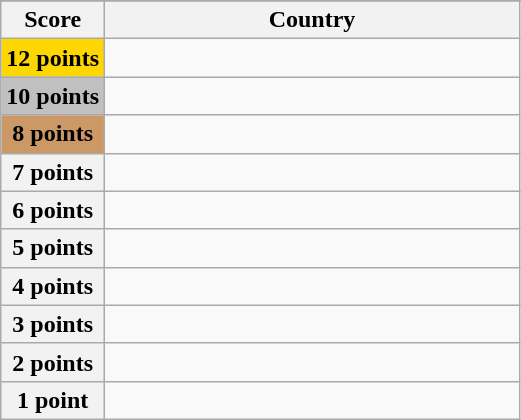<table class="wikitable">
<tr>
</tr>
<tr>
<th scope="col" width="20%">Score</th>
<th scope="col">Country</th>
</tr>
<tr>
<th scope="row" style="background:gold">12 points</th>
<td></td>
</tr>
<tr>
<th scope="row" style="background:silver">10 points</th>
<td></td>
</tr>
<tr>
<th scope="row" style="background:#CC9966">8 points</th>
<td></td>
</tr>
<tr>
<th scope="row">7 points</th>
<td></td>
</tr>
<tr>
<th scope="row">6 points</th>
<td></td>
</tr>
<tr>
<th scope="row">5 points</th>
<td></td>
</tr>
<tr>
<th scope="row">4 points</th>
<td></td>
</tr>
<tr>
<th scope="row">3 points</th>
<td></td>
</tr>
<tr>
<th scope="row">2 points</th>
<td></td>
</tr>
<tr>
<th scope="row">1 point</th>
<td></td>
</tr>
</table>
